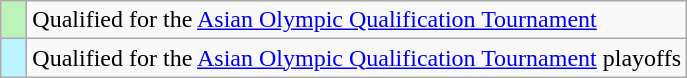<table class="wikitable" style="text-align: left;">
<tr>
<td style="width: 10px; background: #BBF3BB;"></td>
<td>Qualified for the <a href='#'>Asian Olympic Qualification Tournament</a></td>
</tr>
<tr>
<td style="width: 10px; background: #BBF3FF;"></td>
<td>Qualified for the <a href='#'>Asian Olympic Qualification Tournament</a> playoffs</td>
</tr>
</table>
